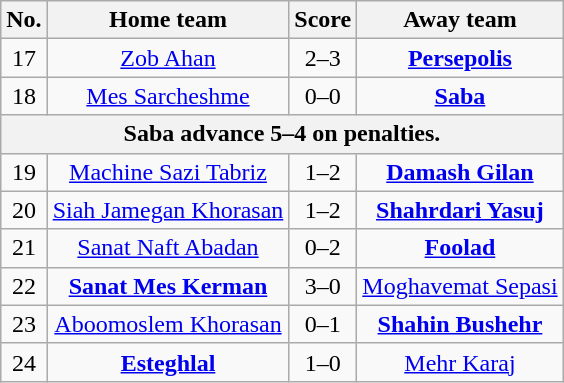<table class="wikitable sortable" style="text-align:center">
<tr>
<th>No.</th>
<th>Home team</th>
<th>Score</th>
<th>Away team</th>
</tr>
<tr>
<td>17</td>
<td><a href='#'>Zob Ahan</a></td>
<td>2–3</td>
<td><strong><a href='#'>Persepolis</a></strong></td>
</tr>
<tr>
<td>18</td>
<td><a href='#'>Mes Sarcheshme</a></td>
<td>0–0</td>
<td><strong><a href='#'>Saba</a></strong></td>
</tr>
<tr>
<th colspan=4>Saba advance 5–4 on penalties.</th>
</tr>
<tr>
<td>19</td>
<td><a href='#'>Machine Sazi Tabriz</a></td>
<td>1–2</td>
<td><strong><a href='#'>Damash Gilan</a></strong></td>
</tr>
<tr>
<td>20</td>
<td><a href='#'>Siah Jamegan Khorasan</a></td>
<td>1–2</td>
<td><strong><a href='#'>Shahrdari Yasuj</a></strong></td>
</tr>
<tr>
<td>21</td>
<td><a href='#'>Sanat Naft Abadan</a></td>
<td>0–2</td>
<td><strong><a href='#'>Foolad</a></strong></td>
</tr>
<tr>
<td>22</td>
<td><strong><a href='#'>Sanat Mes Kerman</a></strong></td>
<td>3–0</td>
<td><a href='#'>Moghavemat Sepasi</a></td>
</tr>
<tr>
<td>23</td>
<td><a href='#'>Aboomoslem Khorasan</a></td>
<td>0–1</td>
<td><strong><a href='#'>Shahin Bushehr</a></strong></td>
</tr>
<tr>
<td>24</td>
<td><strong><a href='#'>Esteghlal</a></strong></td>
<td>1–0</td>
<td><a href='#'>Mehr Karaj</a></td>
</tr>
</table>
